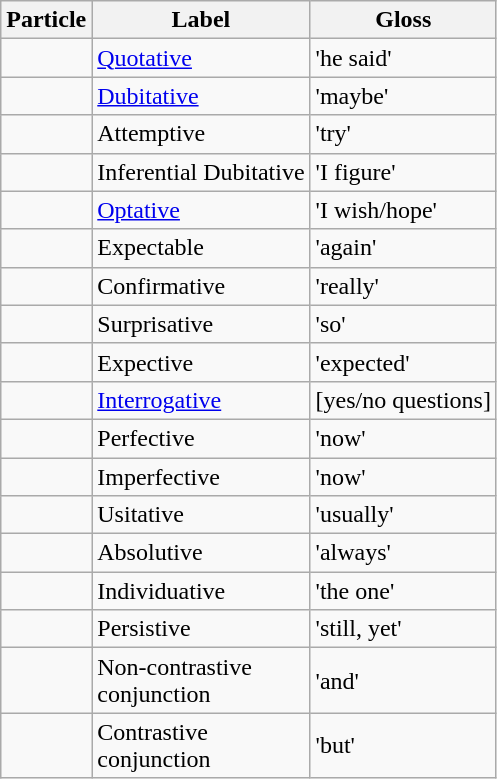<table class="wikitable">
<tr>
<th>Particle</th>
<th>Label</th>
<th>Gloss</th>
</tr>
<tr>
<td></td>
<td><a href='#'>Quotative</a></td>
<td>'he said'</td>
</tr>
<tr>
<td></td>
<td><a href='#'>Dubitative</a></td>
<td>'maybe'</td>
</tr>
<tr>
<td></td>
<td>Attemptive</td>
<td>'try'</td>
</tr>
<tr>
<td></td>
<td>Inferential Dubitative</td>
<td>'I figure'</td>
</tr>
<tr>
<td></td>
<td><a href='#'>Optative</a></td>
<td>'I wish/hope'</td>
</tr>
<tr>
<td></td>
<td>Expectable</td>
<td>'again'</td>
</tr>
<tr>
<td></td>
<td>Confirmative</td>
<td>'really'</td>
</tr>
<tr>
<td></td>
<td>Surprisative</td>
<td>'so'</td>
</tr>
<tr>
<td></td>
<td>Expective</td>
<td>'expected'</td>
</tr>
<tr>
<td></td>
<td><a href='#'>Interrogative</a></td>
<td>[yes/no questions]</td>
</tr>
<tr>
<td></td>
<td>Perfective</td>
<td>'now'</td>
</tr>
<tr>
<td></td>
<td>Imperfective</td>
<td>'now'</td>
</tr>
<tr>
<td></td>
<td>Usitative</td>
<td>'usually'</td>
</tr>
<tr>
<td></td>
<td>Absolutive</td>
<td>'always'</td>
</tr>
<tr>
<td></td>
<td>Individuative</td>
<td>'the one'</td>
</tr>
<tr>
<td></td>
<td>Persistive</td>
<td>'still, yet'</td>
</tr>
<tr>
<td></td>
<td>Non-contrastive<br>conjunction</td>
<td>'and'</td>
</tr>
<tr>
<td></td>
<td>Contrastive<br>conjunction</td>
<td>'but'</td>
</tr>
</table>
